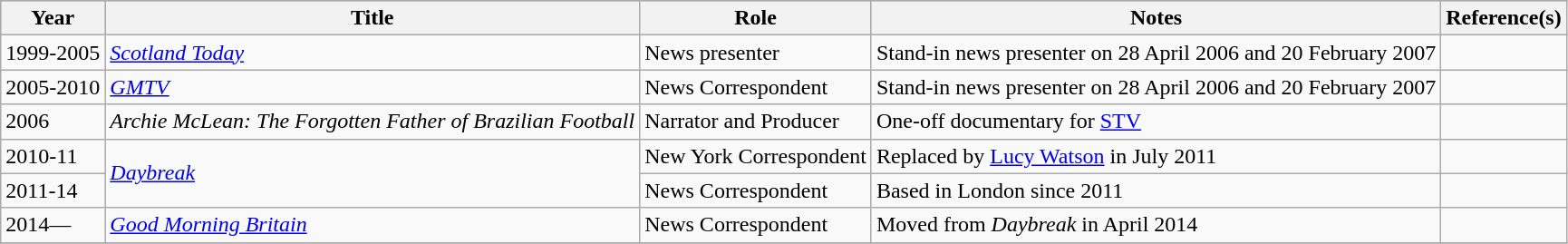<table class="wikitable">
<tr style="background:#b0c4de; text-align:center;">
<th>Year</th>
<th>Title</th>
<th>Role</th>
<th>Notes</th>
<th>Reference(s)</th>
</tr>
<tr>
<td>1999-2005</td>
<td><em><a href='#'>Scotland Today</a></em></td>
<td>News presenter</td>
<td>Stand-in news presenter on 28 April 2006 and 20 February 2007</td>
<td></td>
</tr>
<tr>
<td>2005-2010</td>
<td><em><a href='#'>GMTV</a></em></td>
<td>News Correspondent</td>
<td>Stand-in news presenter on 28 April 2006 and 20 February 2007</td>
<td></td>
</tr>
<tr>
<td>2006</td>
<td><em>Archie McLean: The Forgotten Father of Brazilian Football</em></td>
<td>Narrator and Producer</td>
<td>One-off documentary for <a href='#'>STV</a></td>
<td></td>
</tr>
<tr>
<td>2010-11</td>
<td rowspan=2><em><a href='#'>Daybreak</a></em></td>
<td>New York Correspondent</td>
<td>Replaced by <a href='#'>Lucy Watson</a> in July 2011</td>
<td></td>
</tr>
<tr>
<td>2011-14</td>
<td>News Correspondent</td>
<td>Based in London since 2011</td>
<td></td>
</tr>
<tr>
<td>2014—</td>
<td><em><a href='#'>Good Morning Britain</a></em></td>
<td>News Correspondent</td>
<td>Moved from <em>Daybreak</em> in April 2014</td>
<td></td>
</tr>
<tr>
</tr>
</table>
